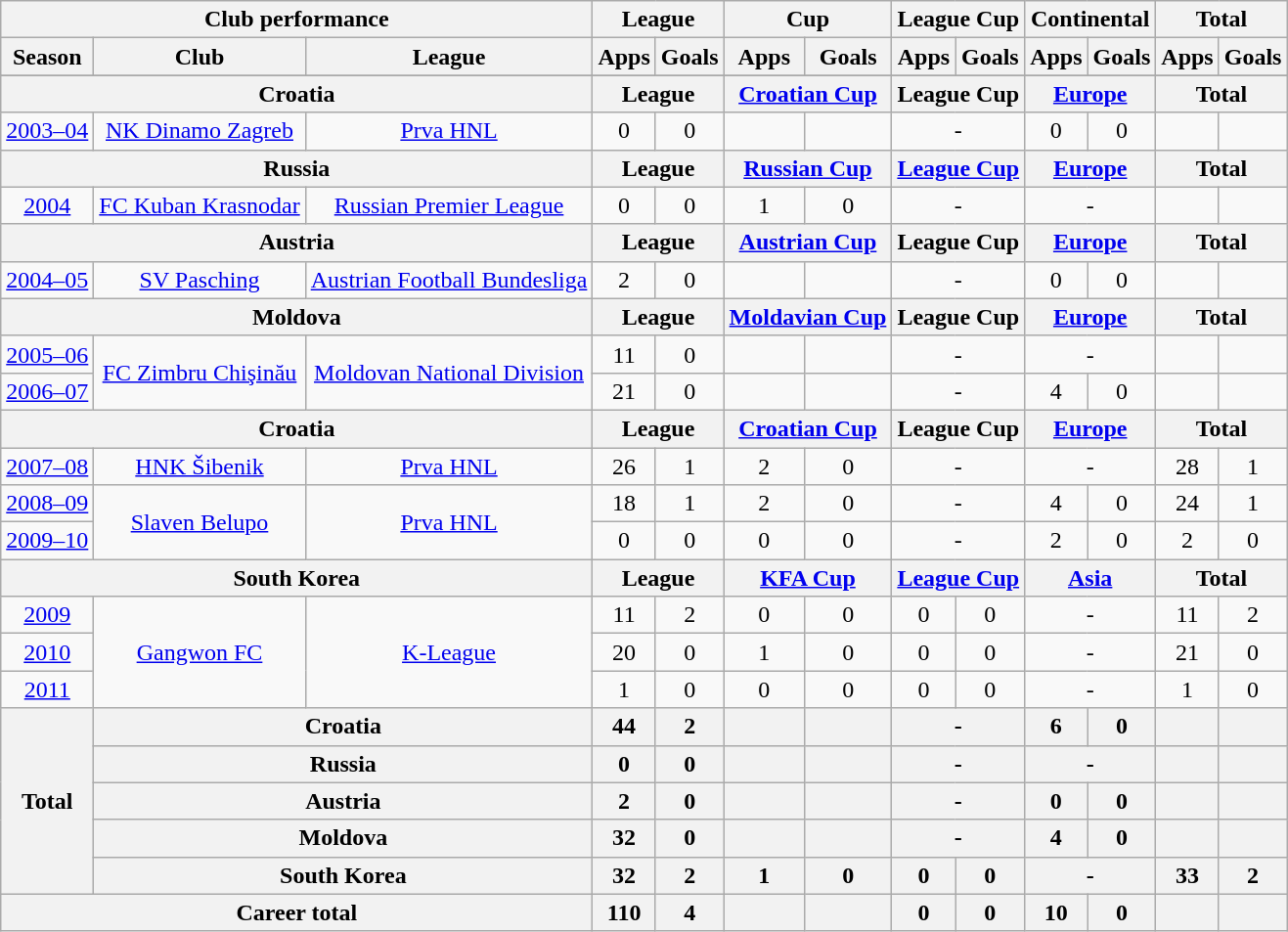<table class="wikitable" style="text-align:center">
<tr>
<th colspan=3>Club performance</th>
<th colspan=2>League</th>
<th colspan=2>Cup</th>
<th colspan=2>League Cup</th>
<th colspan=2>Continental</th>
<th colspan=2>Total</th>
</tr>
<tr>
<th>Season</th>
<th>Club</th>
<th>League</th>
<th>Apps</th>
<th>Goals</th>
<th>Apps</th>
<th>Goals</th>
<th>Apps</th>
<th>Goals</th>
<th>Apps</th>
<th>Goals</th>
<th>Apps</th>
<th>Goals</th>
</tr>
<tr>
</tr>
<tr>
<th colspan=3>Croatia</th>
<th colspan=2>League</th>
<th colspan=2><a href='#'>Croatian Cup</a></th>
<th colspan=2>League Cup</th>
<th colspan=2><a href='#'>Europe</a></th>
<th colspan=2>Total</th>
</tr>
<tr>
<td><a href='#'>2003–04</a></td>
<td><a href='#'>NK Dinamo Zagreb</a></td>
<td><a href='#'>Prva HNL</a></td>
<td>0</td>
<td>0</td>
<td></td>
<td></td>
<td colspan=2>-</td>
<td>0</td>
<td>0</td>
<td></td>
<td></td>
</tr>
<tr>
<th colspan=3>Russia</th>
<th colspan=2>League</th>
<th colspan=2><a href='#'>Russian Cup</a></th>
<th colspan=2><a href='#'>League Cup</a></th>
<th colspan=2><a href='#'>Europe</a></th>
<th colspan=2>Total</th>
</tr>
<tr>
<td><a href='#'>2004</a></td>
<td><a href='#'>FC Kuban Krasnodar</a></td>
<td><a href='#'>Russian Premier League</a></td>
<td>0</td>
<td>0</td>
<td>1</td>
<td>0</td>
<td colspan=2>-</td>
<td colspan=2>-</td>
<td></td>
<td></td>
</tr>
<tr>
<th colspan=3>Austria</th>
<th colspan=2>League</th>
<th colspan=2><a href='#'>Austrian Cup</a></th>
<th colspan=2>League Cup</th>
<th colspan=2><a href='#'>Europe</a></th>
<th colspan=2>Total</th>
</tr>
<tr>
<td><a href='#'>2004–05</a></td>
<td><a href='#'>SV Pasching</a></td>
<td><a href='#'>Austrian Football Bundesliga</a></td>
<td>2</td>
<td>0</td>
<td></td>
<td></td>
<td colspan=2>-</td>
<td>0</td>
<td>0</td>
<td></td>
<td></td>
</tr>
<tr>
<th colspan=3>Moldova</th>
<th colspan=2>League</th>
<th colspan=2><a href='#'>Moldavian Cup</a></th>
<th colspan=2>League Cup</th>
<th colspan=2><a href='#'>Europe</a></th>
<th colspan=2>Total</th>
</tr>
<tr>
<td><a href='#'>2005–06</a></td>
<td rowspan=2><a href='#'>FC Zimbru Chişinău</a></td>
<td rowspan=2><a href='#'>Moldovan National Division</a></td>
<td>11</td>
<td>0</td>
<td></td>
<td></td>
<td colspan=2>-</td>
<td colspan=2>-</td>
<td></td>
<td></td>
</tr>
<tr>
<td><a href='#'>2006–07</a></td>
<td>21</td>
<td>0</td>
<td></td>
<td></td>
<td colspan=2>-</td>
<td>4</td>
<td>0</td>
<td></td>
<td></td>
</tr>
<tr>
<th colspan=3>Croatia</th>
<th colspan=2>League</th>
<th colspan=2><a href='#'>Croatian Cup</a></th>
<th colspan=2>League Cup</th>
<th colspan=2><a href='#'>Europe</a></th>
<th colspan=2>Total</th>
</tr>
<tr>
<td><a href='#'>2007–08</a></td>
<td><a href='#'>HNK Šibenik</a></td>
<td><a href='#'>Prva HNL</a></td>
<td>26</td>
<td>1</td>
<td>2</td>
<td>0</td>
<td colspan=2>-</td>
<td colspan=2>-</td>
<td>28</td>
<td>1</td>
</tr>
<tr>
<td><a href='#'>2008–09</a></td>
<td rowspan=2><a href='#'>Slaven Belupo</a></td>
<td rowspan=2><a href='#'>Prva HNL</a></td>
<td>18</td>
<td>1</td>
<td>2</td>
<td>0</td>
<td colspan=2>-</td>
<td>4</td>
<td>0</td>
<td>24</td>
<td>1</td>
</tr>
<tr>
<td><a href='#'>2009–10</a></td>
<td>0</td>
<td>0</td>
<td>0</td>
<td>0</td>
<td colspan=2>-</td>
<td>2</td>
<td>0</td>
<td>2</td>
<td>0</td>
</tr>
<tr>
<th colspan=3>South Korea</th>
<th colspan=2>League</th>
<th colspan=2><a href='#'>KFA Cup</a></th>
<th colspan=2><a href='#'>League Cup</a></th>
<th colspan=2><a href='#'>Asia</a></th>
<th colspan=2>Total</th>
</tr>
<tr>
<td><a href='#'>2009</a></td>
<td rowspan=3><a href='#'>Gangwon FC</a></td>
<td rowspan=3><a href='#'>K-League</a></td>
<td>11</td>
<td>2</td>
<td>0</td>
<td>0</td>
<td>0</td>
<td>0</td>
<td colspan=2>-</td>
<td>11</td>
<td>2</td>
</tr>
<tr>
<td><a href='#'>2010</a></td>
<td>20</td>
<td>0</td>
<td>1</td>
<td>0</td>
<td>0</td>
<td>0</td>
<td colspan=2>-</td>
<td>21</td>
<td>0</td>
</tr>
<tr>
<td><a href='#'>2011</a></td>
<td>1</td>
<td>0</td>
<td>0</td>
<td>0</td>
<td>0</td>
<td>0</td>
<td colspan=2>-</td>
<td>1</td>
<td>0</td>
</tr>
<tr>
<th rowspan=5>Total</th>
<th colspan=2>Croatia</th>
<th>44</th>
<th>2</th>
<th></th>
<th></th>
<th colspan=2>-</th>
<th>6</th>
<th>0</th>
<th></th>
<th></th>
</tr>
<tr>
<th colspan=2>Russia</th>
<th>0</th>
<th>0</th>
<th></th>
<th></th>
<th colspan=2>-</th>
<th colspan=2>-</th>
<th></th>
<th></th>
</tr>
<tr>
<th colspan=2>Austria</th>
<th>2</th>
<th>0</th>
<th></th>
<th></th>
<th colspan=2>-</th>
<th>0</th>
<th>0</th>
<th></th>
<th></th>
</tr>
<tr>
<th colspan=2>Moldova</th>
<th>32</th>
<th>0</th>
<th></th>
<th></th>
<th colspan=2>-</th>
<th>4</th>
<th>0</th>
<th></th>
<th></th>
</tr>
<tr>
<th colspan=2>South Korea</th>
<th>32</th>
<th>2</th>
<th>1</th>
<th>0</th>
<th>0</th>
<th>0</th>
<th colspan=2>-</th>
<th>33</th>
<th>2</th>
</tr>
<tr>
<th colspan=3>Career total</th>
<th>110</th>
<th>4</th>
<th></th>
<th></th>
<th>0</th>
<th>0</th>
<th>10</th>
<th>0</th>
<th></th>
<th></th>
</tr>
</table>
